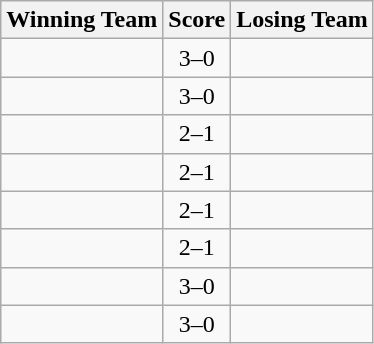<table class=wikitable style="border:1px solid #AAAAAA;">
<tr>
<th>Winning Team</th>
<th>Score</th>
<th>Losing Team</th>
</tr>
<tr>
<td></td>
<td align="center">3–0</td>
<td></td>
</tr>
<tr>
<td><strong></strong></td>
<td align="center">3–0</td>
<td></td>
</tr>
<tr>
<td><strong></strong></td>
<td align="center">2–1</td>
<td></td>
</tr>
<tr>
<td><strong></strong></td>
<td align="center">2–1</td>
<td></td>
</tr>
<tr>
<td><strong></strong></td>
<td align="center">2–1</td>
<td></td>
</tr>
<tr>
<td><strong></strong></td>
<td align="center">2–1</td>
<td></td>
</tr>
<tr>
<td><strong></strong></td>
<td align="center">3–0</td>
<td></td>
</tr>
<tr>
<td><strong></strong></td>
<td align="center">3–0</td>
<td></td>
</tr>
</table>
